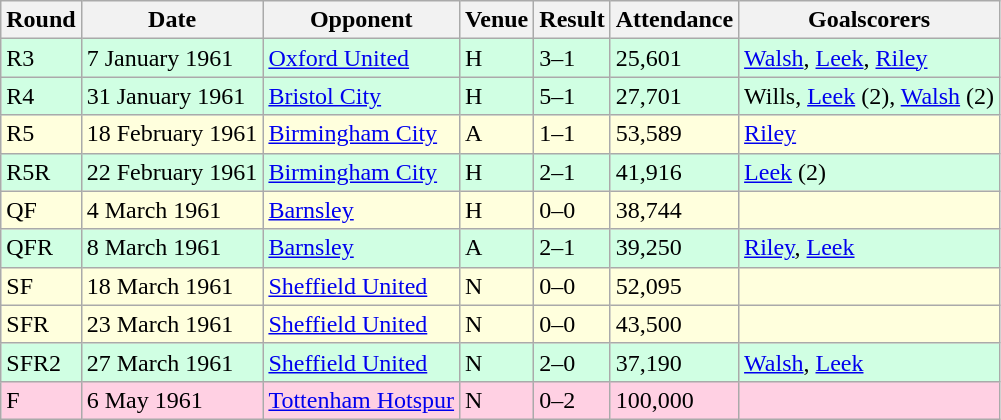<table class="wikitable">
<tr>
<th>Round</th>
<th>Date</th>
<th>Opponent</th>
<th>Venue</th>
<th>Result</th>
<th>Attendance</th>
<th>Goalscorers</th>
</tr>
<tr style="background:#d0ffe3;">
<td>R3</td>
<td>7 January 1961</td>
<td><a href='#'>Oxford United</a></td>
<td>H</td>
<td>3–1</td>
<td>25,601</td>
<td><a href='#'>Walsh</a>, <a href='#'>Leek</a>, <a href='#'>Riley</a></td>
</tr>
<tr style="background:#d0ffe3;">
<td>R4</td>
<td>31 January 1961</td>
<td><a href='#'>Bristol City</a></td>
<td>H</td>
<td>5–1</td>
<td>27,701</td>
<td>Wills, <a href='#'>Leek</a> (2), <a href='#'>Walsh</a> (2)</td>
</tr>
<tr style="background:#ffffdd;">
<td>R5</td>
<td>18 February 1961</td>
<td><a href='#'>Birmingham City</a></td>
<td>A</td>
<td>1–1</td>
<td>53,589</td>
<td><a href='#'>Riley</a></td>
</tr>
<tr style="background:#d0ffe3;">
<td>R5R</td>
<td>22 February 1961</td>
<td><a href='#'>Birmingham City</a></td>
<td>H</td>
<td>2–1</td>
<td>41,916</td>
<td><a href='#'>Leek</a> (2)</td>
</tr>
<tr style="background:#ffffdd;">
<td>QF</td>
<td>4 March 1961</td>
<td><a href='#'>Barnsley</a></td>
<td>H</td>
<td>0–0</td>
<td>38,744</td>
<td></td>
</tr>
<tr style="background:#d0ffe3;">
<td>QFR</td>
<td>8 March 1961</td>
<td><a href='#'>Barnsley</a></td>
<td>A</td>
<td>2–1 </td>
<td>39,250</td>
<td><a href='#'>Riley</a>, <a href='#'>Leek</a></td>
</tr>
<tr style="background:#ffffdd;">
<td>SF</td>
<td>18 March 1961</td>
<td><a href='#'>Sheffield United</a></td>
<td>N</td>
<td>0–0</td>
<td>52,095</td>
<td></td>
</tr>
<tr style="background:#ffffdd;">
<td>SFR</td>
<td>23 March 1961</td>
<td><a href='#'>Sheffield United</a></td>
<td>N</td>
<td>0–0 </td>
<td>43,500</td>
<td></td>
</tr>
<tr style="background:#d0ffe3;">
<td>SFR2</td>
<td>27 March 1961</td>
<td><a href='#'>Sheffield United</a></td>
<td>N</td>
<td>2–0</td>
<td>37,190</td>
<td><a href='#'>Walsh</a>, <a href='#'>Leek</a></td>
</tr>
<tr style="background:#ffd0e3;">
<td>F</td>
<td>6 May 1961</td>
<td><a href='#'>Tottenham Hotspur</a></td>
<td>N</td>
<td>0–2</td>
<td>100,000</td>
<td></td>
</tr>
</table>
